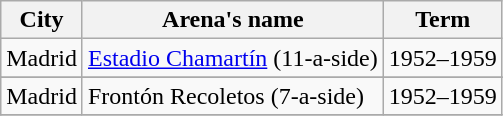<table class="wikitable">
<tr>
<th>City</th>
<th>Arena's name</th>
<th>Term</th>
</tr>
<tr>
<td>Madrid</td>
<td><a href='#'>Estadio Chamartín</a> (11-a-side)</td>
<td>1952–1959</td>
</tr>
<tr>
</tr>
<tr>
<td>Madrid</td>
<td>Frontón Recoletos (7-a-side)</td>
<td>1952–1959</td>
</tr>
<tr>
</tr>
</table>
